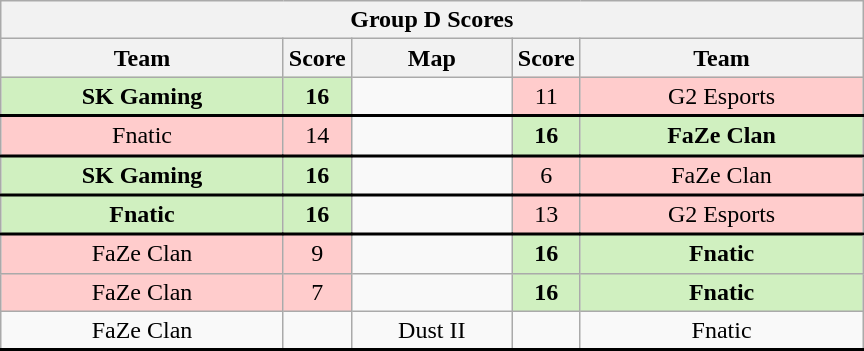<table class="wikitable" style="text-align: center;">
<tr>
<th colspan=5>Group D Scores</th>
</tr>
<tr>
<th width="181px">Team</th>
<th width="20px">Score</th>
<th width="100px">Map</th>
<th width="20px">Score</th>
<th width="181px">Team</th>
</tr>
<tr style="text-align:center;border-width:0 0 2px 0; border-style:solid;border-color:black;">
<td style="background: #D0F0C0;"><strong>SK Gaming</strong></td>
<td style="background: #D0F0C0;"><strong>16</strong></td>
<td></td>
<td style="background: #FFCCCC;">11</td>
<td style="background: #FFCCCC;">G2 Esports</td>
</tr>
<tr style="text-align:center;border-width:0 0 2px 0; border-style:solid;border-color:black;">
<td style="background: #FFCCCC;">Fnatic</td>
<td style="background: #FFCCCC;">14</td>
<td></td>
<td style="background: #D0F0C0;"><strong>16</strong></td>
<td style="background: #D0F0C0;"><strong>FaZe Clan</strong></td>
</tr>
<tr style="text-align:center;border-width:0 0 2px 0; border-style:solid;border-color:black;">
<td style="background: #D0F0C0;"><strong>SK Gaming</strong></td>
<td style="background: #D0F0C0;"><strong>16</strong></td>
<td></td>
<td style="background: #FFCCCC;">6</td>
<td style="background: #FFCCCC;">FaZe Clan</td>
</tr>
<tr style="text-align:center;border-width:0 0 2px 0; border-style:solid;border-color:black;">
<td style="background: #D0F0C0;"><strong>Fnatic</strong></td>
<td style="background: #D0F0C0;"><strong>16</strong></td>
<td></td>
<td style="background: #FFCCCC;">13</td>
<td style="background: #FFCCCC;">G2 Esports</td>
</tr>
<tr>
<td style="background: #FFCCCC;">FaZe Clan</td>
<td style="background: #FFCCCC;">9</td>
<td></td>
<td style="background: #D0F0C0;"><strong>16</strong></td>
<td style="background: #D0F0C0;"><strong>Fnatic</strong></td>
</tr>
<tr>
<td style="background: #FFCCCC;">FaZe Clan</td>
<td style="background: #FFCCCC;">7</td>
<td></td>
<td style="background: #D0F0C0;"><strong>16</strong></td>
<td style="background: #D0F0C0;"><strong>Fnatic</strong></td>
</tr>
<tr style="text-align:center;border-width:0 0 2px 0; border-style:solid;border-color:black;">
<td>FaZe Clan</td>
<td></td>
<td>Dust II</td>
<td></td>
<td>Fnatic</td>
</tr>
</table>
